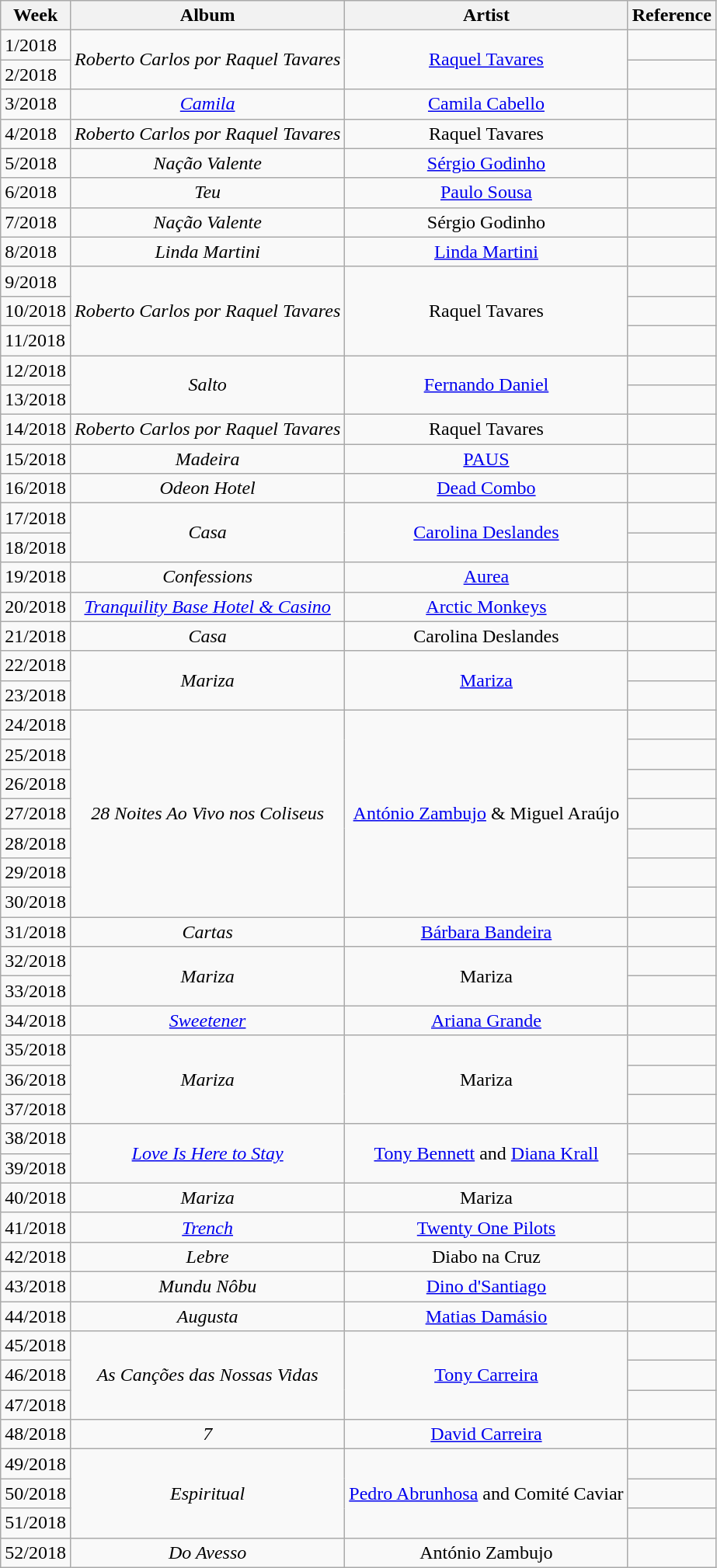<table class="wikitable">
<tr>
<th>Week</th>
<th>Album</th>
<th>Artist</th>
<th>Reference</th>
</tr>
<tr>
<td>1/2018</td>
<td rowspan="2" align="center"><em>Roberto Carlos por Raquel Tavares</em></td>
<td rowspan="2" align="center"><a href='#'>Raquel Tavares</a></td>
<td align="center"></td>
</tr>
<tr>
<td>2/2018</td>
<td align="center"></td>
</tr>
<tr>
<td>3/2018</td>
<td align="center"><em><a href='#'>Camila</a></em></td>
<td align="center"><a href='#'>Camila Cabello</a></td>
<td align="center"></td>
</tr>
<tr>
<td>4/2018</td>
<td align="center"><em>Roberto Carlos por Raquel Tavares</em></td>
<td align="center">Raquel Tavares</td>
<td align="center"></td>
</tr>
<tr>
<td>5/2018</td>
<td align="center"><em>Nação Valente</em></td>
<td align="center"><a href='#'>Sérgio Godinho</a></td>
<td align="center"></td>
</tr>
<tr>
<td>6/2018</td>
<td align="center"><em>Teu</em></td>
<td align="center"><a href='#'>Paulo Sousa</a></td>
<td align="center"></td>
</tr>
<tr>
<td>7/2018</td>
<td align="center"><em>Nação Valente</em></td>
<td align="center">Sérgio Godinho</td>
<td align="center"></td>
</tr>
<tr>
<td>8/2018</td>
<td align="center"><em>Linda Martini</em></td>
<td align="center"><a href='#'>Linda Martini</a></td>
<td align="center"></td>
</tr>
<tr>
<td>9/2018</td>
<td rowspan="3" align="center"><em>Roberto Carlos por Raquel Tavares</em></td>
<td rowspan="3" align="center">Raquel Tavares</td>
<td align="center"></td>
</tr>
<tr>
<td>10/2018</td>
<td align="center"></td>
</tr>
<tr>
<td>11/2018</td>
<td align="center"></td>
</tr>
<tr>
<td>12/2018</td>
<td rowspan="2" align="center"><em>Salto</em></td>
<td rowspan="2" align="center"><a href='#'>Fernando Daniel</a></td>
<td align="center"></td>
</tr>
<tr>
<td>13/2018</td>
<td align="center"></td>
</tr>
<tr>
<td>14/2018</td>
<td align="center"><em>Roberto Carlos por Raquel Tavares</em></td>
<td align="center">Raquel Tavares</td>
<td align="center"></td>
</tr>
<tr>
<td>15/2018</td>
<td align="center"><em>Madeira</em></td>
<td align="center"><a href='#'>PAUS</a></td>
<td align="center"></td>
</tr>
<tr>
<td>16/2018</td>
<td align="center"><em>Odeon Hotel</em></td>
<td align="center"><a href='#'>Dead Combo</a></td>
<td align="center"></td>
</tr>
<tr>
<td>17/2018</td>
<td rowspan="2" align="center"><em>Casa</em></td>
<td rowspan="2" align="center"><a href='#'>Carolina Deslandes</a></td>
<td align="center"></td>
</tr>
<tr>
<td>18/2018</td>
<td align="center"></td>
</tr>
<tr>
<td>19/2018</td>
<td align="center"><em>Confessions</em></td>
<td align="center"><a href='#'>Aurea</a></td>
<td align="center"></td>
</tr>
<tr>
<td>20/2018</td>
<td align="center"><em><a href='#'>Tranquility Base Hotel & Casino</a></em></td>
<td align="center"><a href='#'>Arctic Monkeys</a></td>
<td align="center"></td>
</tr>
<tr>
<td>21/2018</td>
<td align="center"><em>Casa</em></td>
<td align="center">Carolina Deslandes</td>
<td align="center"></td>
</tr>
<tr>
<td>22/2018</td>
<td rowspan="2" align="center"><em>Mariza</em></td>
<td rowspan="2" align="center"><a href='#'>Mariza</a></td>
<td align="center"></td>
</tr>
<tr>
<td>23/2018</td>
<td align="center"></td>
</tr>
<tr>
<td>24/2018</td>
<td rowspan="7" align="center"><em>28 Noites Ao Vivo nos Coliseus</em></td>
<td rowspan="7" align="center"><a href='#'>António Zambujo</a> & Miguel Araújo</td>
<td align="center"></td>
</tr>
<tr>
<td>25/2018</td>
<td align="center"></td>
</tr>
<tr>
<td>26/2018</td>
<td align="center"></td>
</tr>
<tr>
<td>27/2018</td>
<td align="center"></td>
</tr>
<tr>
<td>28/2018</td>
<td align="center"></td>
</tr>
<tr>
<td>29/2018</td>
<td align="center"></td>
</tr>
<tr>
<td>30/2018</td>
<td align="center"></td>
</tr>
<tr>
<td>31/2018</td>
<td align="center"><em>Cartas</em></td>
<td align="center"><a href='#'>Bárbara Bandeira</a></td>
<td align="center"></td>
</tr>
<tr>
<td>32/2018</td>
<td rowspan="2" align="center"><em>Mariza</em></td>
<td rowspan="2" align="center">Mariza</td>
<td align="center"></td>
</tr>
<tr>
<td>33/2018</td>
<td align="center"></td>
</tr>
<tr>
<td>34/2018</td>
<td align="center"><em><a href='#'>Sweetener</a></em></td>
<td align="center"><a href='#'>Ariana Grande</a></td>
<td align="center"></td>
</tr>
<tr>
<td>35/2018</td>
<td rowspan="3" align="center"><em>Mariza</em></td>
<td rowspan="3" align="center">Mariza</td>
<td align="center"></td>
</tr>
<tr>
<td>36/2018</td>
<td align="center"></td>
</tr>
<tr>
<td>37/2018</td>
<td align="center"></td>
</tr>
<tr>
<td>38/2018</td>
<td rowspan="2" align="center"><em><a href='#'>Love Is Here to Stay</a></em></td>
<td rowspan="2" align="center"><a href='#'>Tony Bennett</a> and <a href='#'>Diana Krall</a></td>
<td align="center"></td>
</tr>
<tr>
<td>39/2018</td>
<td align="center"></td>
</tr>
<tr>
<td>40/2018</td>
<td align="center"><em>Mariza</em></td>
<td align="center">Mariza</td>
<td align="center"></td>
</tr>
<tr>
<td>41/2018</td>
<td align="center"><em><a href='#'>Trench</a></em></td>
<td align="center"><a href='#'>Twenty One Pilots</a></td>
<td align="center"></td>
</tr>
<tr>
<td>42/2018</td>
<td align="center"><em>Lebre</em></td>
<td align="center">Diabo na Cruz</td>
<td align="center"></td>
</tr>
<tr>
<td>43/2018</td>
<td align="center"><em>Mundu Nôbu</em></td>
<td align="center"><a href='#'>Dino d'Santiago</a></td>
<td align="center"></td>
</tr>
<tr>
<td>44/2018</td>
<td align="center"><em>Augusta</em></td>
<td align="center"><a href='#'>Matias Damásio</a></td>
<td align="center"></td>
</tr>
<tr>
<td>45/2018</td>
<td rowspan="3" align="center"><em>As Canções das Nossas Vidas</em></td>
<td rowspan="3" align="center"><a href='#'>Tony Carreira</a></td>
<td align="center"></td>
</tr>
<tr>
<td>46/2018</td>
<td align="center"></td>
</tr>
<tr>
<td>47/2018</td>
<td align="center"></td>
</tr>
<tr>
<td>48/2018</td>
<td align="center"><em>7</em></td>
<td align="center"><a href='#'>David Carreira</a></td>
<td align="center"></td>
</tr>
<tr>
<td>49/2018</td>
<td rowspan="3" align="center"><em>Espiritual</em></td>
<td rowspan="3" align="center"><a href='#'>Pedro Abrunhosa</a> and Comité Caviar</td>
<td align="center"></td>
</tr>
<tr>
<td>50/2018</td>
<td align="center"></td>
</tr>
<tr>
<td>51/2018</td>
<td align="center"></td>
</tr>
<tr>
<td>52/2018</td>
<td align="center"><em>Do Avesso</em></td>
<td align="center">António Zambujo</td>
<td align="center"></td>
</tr>
</table>
